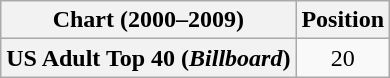<table class="wikitable plainrowheaders" style="text-align:center">
<tr>
<th scope="col">Chart (2000–2009)</th>
<th scope="col">Position</th>
</tr>
<tr>
<th scope="row">US Adult Top 40 (<em>Billboard</em>)</th>
<td>20</td>
</tr>
</table>
